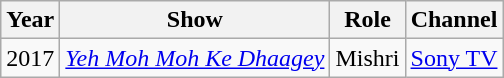<table class="wikitable">
<tr>
<th>Year</th>
<th>Show</th>
<th>Role</th>
<th>Channel</th>
</tr>
<tr>
<td>2017</td>
<td><em><a href='#'>Yeh Moh Moh Ke Dhaagey</a></em></td>
<td>Mishri</td>
<td><a href='#'>Sony TV</a></td>
</tr>
</table>
